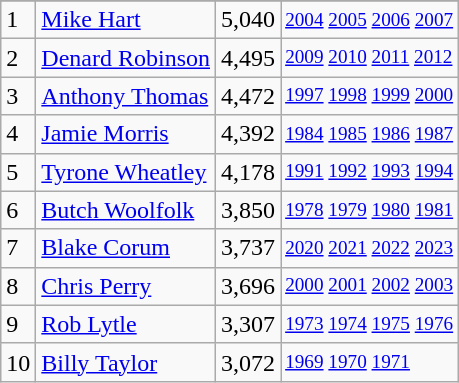<table class="wikitable">
<tr>
</tr>
<tr>
<td>1</td>
<td><a href='#'>Mike Hart</a></td>
<td>5,040</td>
<td style="font-size:80%;"><a href='#'>2004</a> <a href='#'>2005</a> <a href='#'>2006</a> <a href='#'>2007</a></td>
</tr>
<tr>
<td>2</td>
<td><a href='#'>Denard Robinson</a></td>
<td>4,495</td>
<td style="font-size:80%;"><a href='#'>2009</a> <a href='#'>2010</a> <a href='#'>2011</a> <a href='#'>2012</a></td>
</tr>
<tr>
<td>3</td>
<td><a href='#'>Anthony Thomas</a></td>
<td>4,472</td>
<td style="font-size:80%;"><a href='#'>1997</a> <a href='#'>1998</a> <a href='#'>1999</a> <a href='#'>2000</a></td>
</tr>
<tr>
<td>4</td>
<td><a href='#'>Jamie Morris</a></td>
<td>4,392</td>
<td style="font-size:80%;"><a href='#'>1984</a> <a href='#'>1985</a> <a href='#'>1986</a> <a href='#'>1987</a></td>
</tr>
<tr>
<td>5</td>
<td><a href='#'>Tyrone Wheatley</a></td>
<td>4,178</td>
<td style="font-size:80%;"><a href='#'>1991</a> <a href='#'>1992</a> <a href='#'>1993</a> <a href='#'>1994</a></td>
</tr>
<tr>
<td>6</td>
<td><a href='#'>Butch Woolfolk</a></td>
<td>3,850</td>
<td style="font-size:80%;"><a href='#'>1978</a> <a href='#'>1979</a> <a href='#'>1980</a> <a href='#'>1981</a></td>
</tr>
<tr>
<td>7</td>
<td><a href='#'>Blake Corum</a></td>
<td>3,737</td>
<td style="font-size:80%;"><a href='#'>2020</a> <a href='#'>2021</a> <a href='#'>2022</a> <a href='#'>2023</a></td>
</tr>
<tr>
<td>8</td>
<td><a href='#'>Chris Perry</a></td>
<td>3,696</td>
<td style="font-size:80%;"><a href='#'>2000</a> <a href='#'>2001</a> <a href='#'>2002</a> <a href='#'>2003</a></td>
</tr>
<tr>
<td>9</td>
<td><a href='#'>Rob Lytle</a></td>
<td>3,307</td>
<td style="font-size:80%;"><a href='#'>1973</a> <a href='#'>1974</a> <a href='#'>1975</a> <a href='#'>1976</a></td>
</tr>
<tr>
<td>10</td>
<td><a href='#'>Billy Taylor</a></td>
<td>3,072</td>
<td style="font-size:80%;"><a href='#'>1969</a> <a href='#'>1970</a> <a href='#'>1971</a></td>
</tr>
</table>
